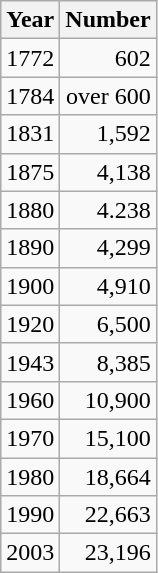<table class="wikitable">
<tr>
<th>Year</th>
<th>Number</th>
</tr>
<tr>
<td>1772</td>
<td align="right">602</td>
</tr>
<tr>
<td>1784</td>
<td align="right">over 600</td>
</tr>
<tr>
<td>1831</td>
<td align="right">1,592</td>
</tr>
<tr>
<td>1875</td>
<td align="right">4,138</td>
</tr>
<tr>
<td>1880</td>
<td align="right">4.238</td>
</tr>
<tr>
<td>1890</td>
<td align="right">4,299</td>
</tr>
<tr>
<td>1900</td>
<td align="right">4,910</td>
</tr>
<tr>
<td>1920</td>
<td align="right">6,500</td>
</tr>
<tr>
<td>1943</td>
<td align="right">8,385</td>
</tr>
<tr>
<td>1960</td>
<td align="right">10,900</td>
</tr>
<tr>
<td>1970</td>
<td align="right">15,100</td>
</tr>
<tr>
<td>1980</td>
<td align="right">18,664</td>
</tr>
<tr>
<td>1990</td>
<td align="right">22,663</td>
</tr>
<tr>
<td>2003</td>
<td align="right">23,196</td>
</tr>
</table>
